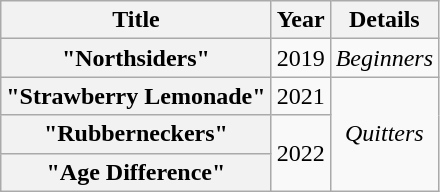<table class="wikitable plainrowheaders" style="text-align:center;">
<tr>
<th scope="col">Title</th>
<th scope="col">Year</th>
<th scope="col">Details</th>
</tr>
<tr>
<th scope="row">"Northsiders"</th>
<td>2019</td>
<td><em>Beginners</em></td>
</tr>
<tr>
<th scope="row">"Strawberry Lemonade"</th>
<td>2021</td>
<td rowspan="3"><em>Quitters</em></td>
</tr>
<tr>
<th scope="row">"Rubberneckers"</th>
<td rowspan=2">2022</td>
</tr>
<tr>
<th scope="row">"Age Difference"</th>
</tr>
</table>
